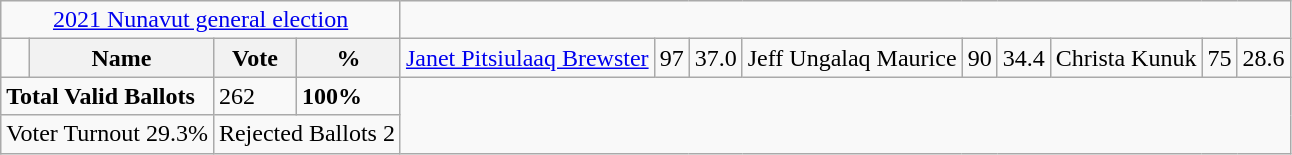<table class="wikitable">
<tr>
<td colspan=4 align=center><a href='#'>2021 Nunavut general election</a></td>
</tr>
<tr>
<td></td>
<th><strong>Name </strong></th>
<th><strong>Vote</strong></th>
<th><strong>%</strong><br></th>
<td><a href='#'>Janet Pitsiulaaq Brewster</a></td>
<td>97</td>
<td>37.0<br></td>
<td>Jeff Ungalaq Maurice</td>
<td>90</td>
<td>34.4<br></td>
<td>Christa Kunuk</td>
<td>75</td>
<td>28.6</td>
</tr>
<tr>
<td colspan=2><strong>Total Valid Ballots</strong></td>
<td>262</td>
<td><strong>100%</strong></td>
</tr>
<tr>
<td colspan=2 align=center>Voter Turnout 29.3%</td>
<td colspan=2 align=center>Rejected Ballots 2</td>
</tr>
</table>
